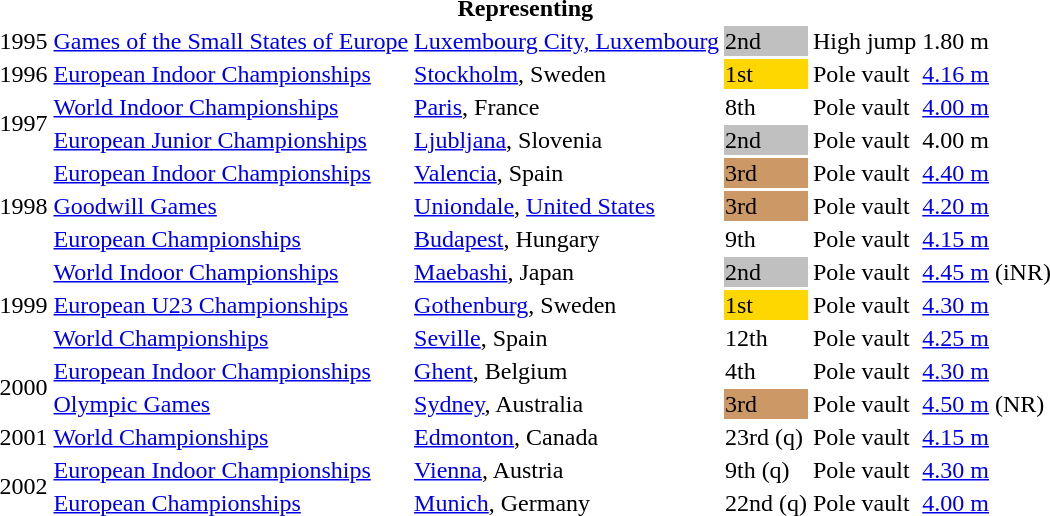<table>
<tr>
<th colspan="6">Representing </th>
</tr>
<tr>
<td>1995</td>
<td><a href='#'>Games of the Small States of Europe</a></td>
<td><a href='#'>Luxembourg City, Luxembourg</a></td>
<td bgcolor=silver>2nd</td>
<td>High jump</td>
<td>1.80 m</td>
</tr>
<tr>
<td>1996</td>
<td><a href='#'>European Indoor Championships</a></td>
<td><a href='#'>Stockholm</a>, Sweden</td>
<td bgcolor="gold">1st</td>
<td>Pole vault</td>
<td><a href='#'>4.16 m</a></td>
</tr>
<tr>
<td rowspan=2>1997</td>
<td><a href='#'>World Indoor Championships</a></td>
<td><a href='#'>Paris</a>, France</td>
<td>8th</td>
<td>Pole vault</td>
<td><a href='#'>4.00 m</a></td>
</tr>
<tr>
<td><a href='#'>European Junior Championships</a></td>
<td><a href='#'>Ljubljana</a>, Slovenia</td>
<td bgcolor=silver>2nd</td>
<td>Pole vault</td>
<td>4.00 m</td>
</tr>
<tr>
<td rowspan=3>1998</td>
<td><a href='#'>European Indoor Championships</a></td>
<td><a href='#'>Valencia</a>, Spain</td>
<td bgcolor=cc9966>3rd</td>
<td>Pole vault</td>
<td><a href='#'>4.40 m</a></td>
</tr>
<tr>
<td><a href='#'>Goodwill Games</a></td>
<td><a href='#'>Uniondale</a>, <a href='#'>United States</a></td>
<td bgcolor="cc9966">3rd</td>
<td>Pole vault</td>
<td><a href='#'>4.20 m</a></td>
</tr>
<tr>
<td><a href='#'>European Championships</a></td>
<td><a href='#'>Budapest</a>, Hungary</td>
<td>9th</td>
<td>Pole vault</td>
<td><a href='#'>4.15 m</a></td>
</tr>
<tr>
<td rowspan=3>1999</td>
<td><a href='#'>World Indoor Championships</a></td>
<td><a href='#'>Maebashi</a>, Japan</td>
<td bgcolor="silver">2nd</td>
<td>Pole vault</td>
<td><a href='#'>4.45 m</a> (iNR)</td>
</tr>
<tr>
<td><a href='#'>European U23 Championships</a></td>
<td><a href='#'>Gothenburg</a>, Sweden</td>
<td bgcolor="gold">1st</td>
<td>Pole vault</td>
<td><a href='#'>4.30 m</a></td>
</tr>
<tr>
<td><a href='#'>World Championships</a></td>
<td><a href='#'>Seville</a>, Spain</td>
<td>12th</td>
<td>Pole vault</td>
<td><a href='#'>4.25 m</a></td>
</tr>
<tr>
<td rowspan=2>2000</td>
<td><a href='#'>European Indoor Championships</a></td>
<td><a href='#'>Ghent</a>, Belgium</td>
<td>4th</td>
<td>Pole vault</td>
<td><a href='#'>4.30 m</a></td>
</tr>
<tr>
<td><a href='#'>Olympic Games</a></td>
<td><a href='#'>Sydney</a>, Australia</td>
<td bgcolor="CC9966">3rd</td>
<td>Pole vault</td>
<td><a href='#'>4.50 m</a> (NR)</td>
</tr>
<tr>
<td>2001</td>
<td><a href='#'>World Championships</a></td>
<td><a href='#'>Edmonton</a>, Canada</td>
<td>23rd (q)</td>
<td>Pole vault</td>
<td><a href='#'>4.15 m</a></td>
</tr>
<tr>
<td rowspan=2>2002</td>
<td><a href='#'>European Indoor Championships</a></td>
<td><a href='#'>Vienna</a>, Austria</td>
<td>9th (q)</td>
<td>Pole vault</td>
<td><a href='#'>4.30 m</a></td>
</tr>
<tr>
<td><a href='#'>European Championships</a></td>
<td><a href='#'>Munich</a>, Germany</td>
<td>22nd (q)</td>
<td>Pole vault</td>
<td><a href='#'>4.00 m</a></td>
</tr>
</table>
